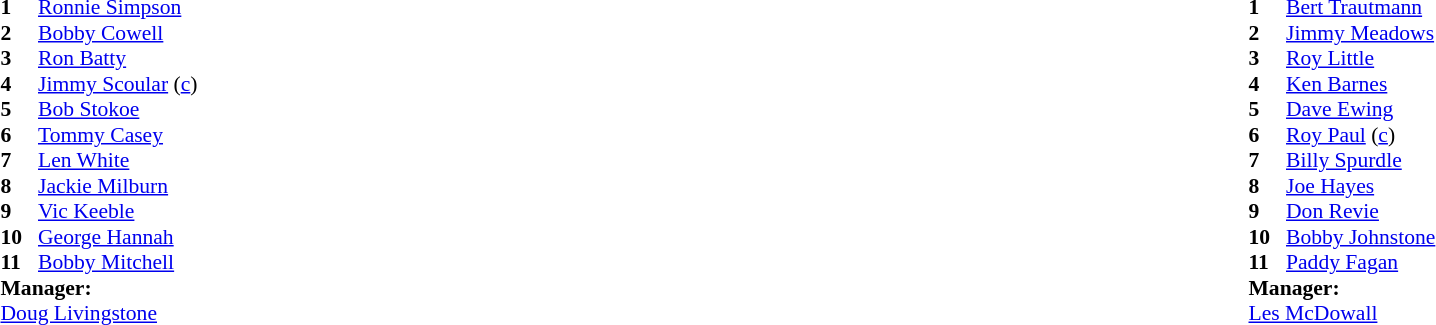<table width="100%">
<tr>
<td valign="top" width="50%"><br><table style="font-size: 90%" cellspacing="0" cellpadding="0">
<tr>
<td colspan="3"></td>
</tr>
<tr>
<th width="25"></th>
<th width="200"></th>
<th></th>
</tr>
<tr>
<td><strong>1</strong></td>
<td> <a href='#'>Ronnie Simpson</a></td>
</tr>
<tr>
<td><strong>2</strong></td>
<td> <a href='#'>Bobby Cowell</a></td>
</tr>
<tr>
<td><strong>3</strong></td>
<td> <a href='#'>Ron Batty</a></td>
</tr>
<tr>
<td><strong>4</strong></td>
<td> <a href='#'>Jimmy Scoular</a> (<a href='#'>c</a>)</td>
</tr>
<tr>
<td><strong>5</strong></td>
<td> <a href='#'>Bob Stokoe</a></td>
</tr>
<tr>
<td><strong>6</strong></td>
<td> <a href='#'>Tommy Casey</a></td>
</tr>
<tr>
<td><strong>7</strong></td>
<td> <a href='#'>Len White</a></td>
</tr>
<tr>
<td><strong>8</strong></td>
<td> <a href='#'>Jackie Milburn</a></td>
</tr>
<tr>
<td><strong>9</strong></td>
<td> <a href='#'>Vic Keeble</a></td>
</tr>
<tr>
<td><strong>10</strong></td>
<td> <a href='#'>George Hannah</a></td>
</tr>
<tr>
<td><strong>11</strong></td>
<td> <a href='#'>Bobby Mitchell</a></td>
</tr>
<tr>
<td colspan=3><strong>Manager:</strong></td>
</tr>
<tr>
<td colspan="3"> <a href='#'>Doug Livingstone</a></td>
</tr>
</table>
</td>
<td valign="top" width="50%"><br><table style="font-size: 90%" cellspacing="0" cellpadding="0" align="center">
<tr>
<td colspan="3"></td>
</tr>
<tr>
<th width="25"></th>
<th width="200"></th>
<th></th>
</tr>
<tr>
<td><strong>1</strong></td>
<td> <a href='#'>Bert Trautmann</a></td>
</tr>
<tr>
<td><strong>2</strong></td>
<td> <a href='#'>Jimmy Meadows</a></td>
</tr>
<tr>
<td><strong>3</strong></td>
<td> <a href='#'>Roy Little</a></td>
</tr>
<tr>
<td><strong>4</strong></td>
<td> <a href='#'>Ken Barnes</a></td>
</tr>
<tr>
<td><strong>5</strong></td>
<td> <a href='#'>Dave Ewing</a></td>
</tr>
<tr>
<td><strong>6</strong></td>
<td> <a href='#'>Roy Paul</a> (<a href='#'>c</a>)</td>
</tr>
<tr>
<td><strong>7</strong></td>
<td> <a href='#'>Billy Spurdle</a></td>
</tr>
<tr>
<td><strong>8</strong></td>
<td> <a href='#'>Joe Hayes</a></td>
</tr>
<tr>
<td><strong>9</strong></td>
<td> <a href='#'>Don Revie</a></td>
</tr>
<tr>
<td><strong>10</strong></td>
<td> <a href='#'>Bobby Johnstone</a></td>
</tr>
<tr>
<td><strong>11</strong></td>
<td> <a href='#'>Paddy Fagan</a></td>
</tr>
<tr>
<td colspan=3><strong>Manager:</strong></td>
</tr>
<tr>
<td colspan="3"> <a href='#'>Les McDowall</a></td>
</tr>
</table>
</td>
</tr>
</table>
